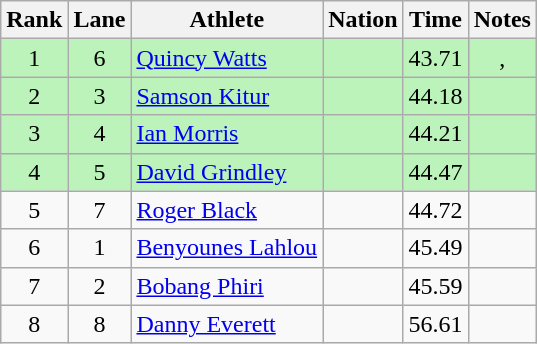<table class="wikitable sortable" style="text-align:center">
<tr>
<th>Rank</th>
<th>Lane</th>
<th>Athlete</th>
<th>Nation</th>
<th>Time</th>
<th>Notes</th>
</tr>
<tr style="background:#bbf3bb;">
<td>1</td>
<td>6</td>
<td align=left><a href='#'>Quincy Watts</a></td>
<td align=left></td>
<td>43.71</td>
<td>, </td>
</tr>
<tr style="background:#bbf3bb;">
<td>2</td>
<td>3</td>
<td align=left><a href='#'>Samson Kitur</a></td>
<td align=left></td>
<td>44.18</td>
<td></td>
</tr>
<tr style="background:#bbf3bb;">
<td>3</td>
<td>4</td>
<td align=left><a href='#'>Ian Morris</a></td>
<td align=left></td>
<td>44.21</td>
<td></td>
</tr>
<tr style="background:#bbf3bb;">
<td>4</td>
<td>5</td>
<td align=left><a href='#'>David Grindley</a></td>
<td align=left></td>
<td>44.47</td>
<td></td>
</tr>
<tr>
<td>5</td>
<td>7</td>
<td align=left><a href='#'>Roger Black</a></td>
<td align=left></td>
<td>44.72</td>
<td></td>
</tr>
<tr>
<td>6</td>
<td>1</td>
<td align=left><a href='#'>Benyounes Lahlou</a></td>
<td align=left></td>
<td>45.49</td>
<td></td>
</tr>
<tr>
<td>7</td>
<td>2</td>
<td align=left><a href='#'>Bobang Phiri</a></td>
<td align=left></td>
<td>45.59</td>
<td></td>
</tr>
<tr>
<td>8</td>
<td>8</td>
<td align=left><a href='#'>Danny Everett</a></td>
<td align=left></td>
<td>56.61</td>
<td></td>
</tr>
</table>
